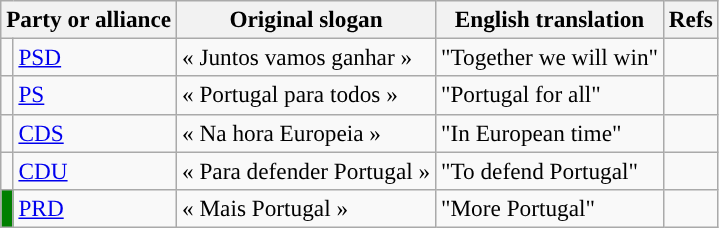<table class="wikitable" style="font-size:97%; text-align:left;">
<tr>
<th style="text-align:left;" colspan="2">Party or alliance</th>
<th>Original slogan</th>
<th>English translation</th>
<th>Refs</th>
</tr>
<tr>
<td style="color:inherit;background:"></td>
<td><a href='#'>PSD</a></td>
<td>« Juntos vamos ganhar »</td>
<td>"Together we will win"</td>
<td></td>
</tr>
<tr>
<td width="1" style="color:inherit;background:"></td>
<td><a href='#'>PS</a></td>
<td>« Portugal para todos »</td>
<td>"Portugal for all"</td>
<td></td>
</tr>
<tr>
<td style="color:inherit;background:"></td>
<td><a href='#'>CDS</a></td>
<td>« Na hora Europeia »</td>
<td>"In European time"</td>
<td></td>
</tr>
<tr>
<td style="color:inherit;background:"></td>
<td><a href='#'>CDU</a></td>
<td>« Para defender Portugal »</td>
<td>"To defend Portugal"</td>
<td></td>
</tr>
<tr>
<td style="color:inherit;background:green"></td>
<td><a href='#'>PRD</a></td>
<td>« Mais Portugal »</td>
<td>"More Portugal"</td>
<td></td>
</tr>
</table>
